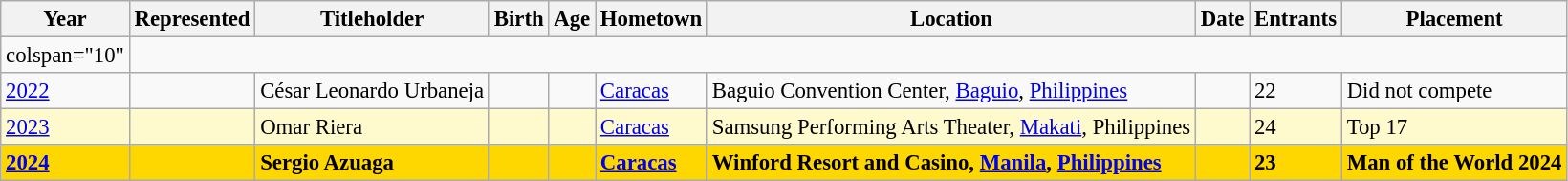<table class="wikitable sortable" style="font-size: 95%;">
<tr>
<th>Year</th>
<th>Represented</th>
<th>Titleholder</th>
<th>Birth</th>
<th>Age</th>
<th>Hometown</th>
<th>Location</th>
<th>Date</th>
<th>Entrants</th>
<th>Placement</th>
</tr>
<tr>
<td>colspan="10" </td>
</tr>
<tr>
<td><a href='#'>2022</a></td>
<td></td>
<td>César Leonardo Urbaneja</td>
<td></td>
<td></td>
<td><a href='#'>Caracas</a></td>
<td>Baguio Convention Center, <a href='#'>Baguio</a>, <a href='#'>Philippines</a></td>
<td></td>
<td>22</td>
<td>Did not compete</td>
</tr>
<tr style="background-color:#FFFACD;">
<td><a href='#'>2023</a></td>
<td></td>
<td>Omar Riera</td>
<td></td>
<td></td>
<td><a href='#'>Caracas</a></td>
<td>Samsung Performing Arts Theater, <a href='#'>Makati</a>, Philippines</td>
<td></td>
<td>24</td>
<td>Top 17</td>
</tr>
<tr style="background-color:gold; font-weight: bold ">
<td><a href='#'>2024</a></td>
<td></td>
<td><strong>Sergio Azuaga</strong></td>
<td></td>
<td></td>
<td><a href='#'>Caracas</a></td>
<td>Winford Resort and Casino, <a href='#'>Manila</a>, <a href='#'>Philippines</a></td>
<td></td>
<td>23</td>
<td><strong>Man of the World 2024</strong></td>
</tr>
</table>
